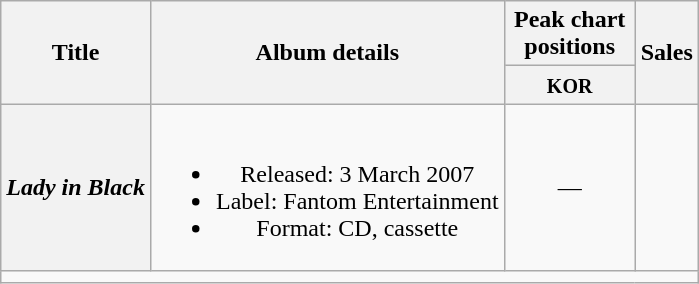<table class="wikitable plainrowheaders" style="text-align:center;">
<tr>
<th rowspan="2" scope="col">Title</th>
<th rowspan="2" scope="col">Album details</th>
<th scope="col" colspan="1" style="width:5em;">Peak chart positions</th>
<th rowspan="2" scope="col">Sales</th>
</tr>
<tr>
<th><small>KOR</small><br></th>
</tr>
<tr>
<th scope="row"><em>Lady in Black</em></th>
<td><br><ul><li>Released: 3 March 2007</li><li>Label: Fantom Entertainment</li><li>Format: CD, cassette</li></ul></td>
<td>—</td>
<td></td>
</tr>
<tr>
<td colspan="4"></td>
</tr>
</table>
